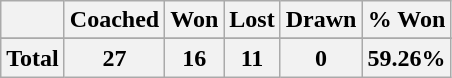<table class="sortable wikitable">
<tr>
<th></th>
<th>Coached</th>
<th>Won</th>
<th>Lost</th>
<th>Drawn</th>
<th>% Won</th>
</tr>
<tr bgcolor="#d0ffd0" align="centre">
</tr>
<tr>
</tr>
<tr class="sortbottom">
<th>Total</th>
<th>27</th>
<th>16</th>
<th>11</th>
<th>0</th>
<th>59.26%</th>
</tr>
</table>
